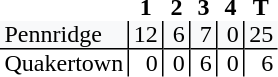<table style="border-collapse: collapse;">
<tr>
<th style="text-align: left;"></th>
<th style="text-align: center; padding: 0px 3px 0px 3px; width:12px;">1</th>
<th style="text-align: center; padding: 0px 3px 0px 3px; width:12px;">2</th>
<th style="text-align: center; padding: 0px 3px 0px 3px; width:12px;">3</th>
<th style="text-align: center; padding: 0px 3px 0px 3px; width:12px;">4</th>
<th style="text-align: center; padding: 0px 3px 0px 3px; width:12px;">T</th>
</tr>
<tr>
<td style="background: #f8f9fa; text-align: left; border-bottom: 1px solid black; padding: 0px 3px 0px 3px;">Pennridge</td>
<td style="background: #f8f9fa; border-left: 1px solid black; border-bottom: 1px solid black; text-align: right; padding: 0px 3px 0px 3px;">12</td>
<td style="background: #f8f9fa; border-left: 1px solid black; border-bottom: 1px solid black; text-align: right; padding: 0px 3px 0px 3px;">6</td>
<td style="background: #f8f9fa; border-left: 1px solid black; border-bottom: 1px solid black; text-align: right; padding: 0px 3px 0px 3px;">7</td>
<td style="background: #f8f9fa; border-left: 1px solid black; border-bottom: 1px solid black; text-align: right; padding: 0px 3px 0px 3px;">0</td>
<td style="background: #f8f9fa; border-left: 1px solid black; border-bottom: 1px solid black; text-align: right; padding: 0px 3px 0px 3px;">25</td>
</tr>
<tr>
<td style="text-align: left; padding: 0px 3px 0px 3px;">Quakertown</td>
<td style="border-left: 1px solid black; text-align: right; padding: 0px 3px 0px 3px;">0</td>
<td style="border-left: 1px solid black; text-align: right; padding: 0px 3px 0px 3px;">0</td>
<td style="border-left: 1px solid black; text-align: right; padding: 0px 3px 0px 3px;">6</td>
<td style="border-left: 1px solid black; text-align: right; padding: 0px 3px 0px 3px;">0</td>
<td style="border-left: 1px solid black; text-align: right; padding: 0px 3px 0px 3px;">6</td>
</tr>
</table>
